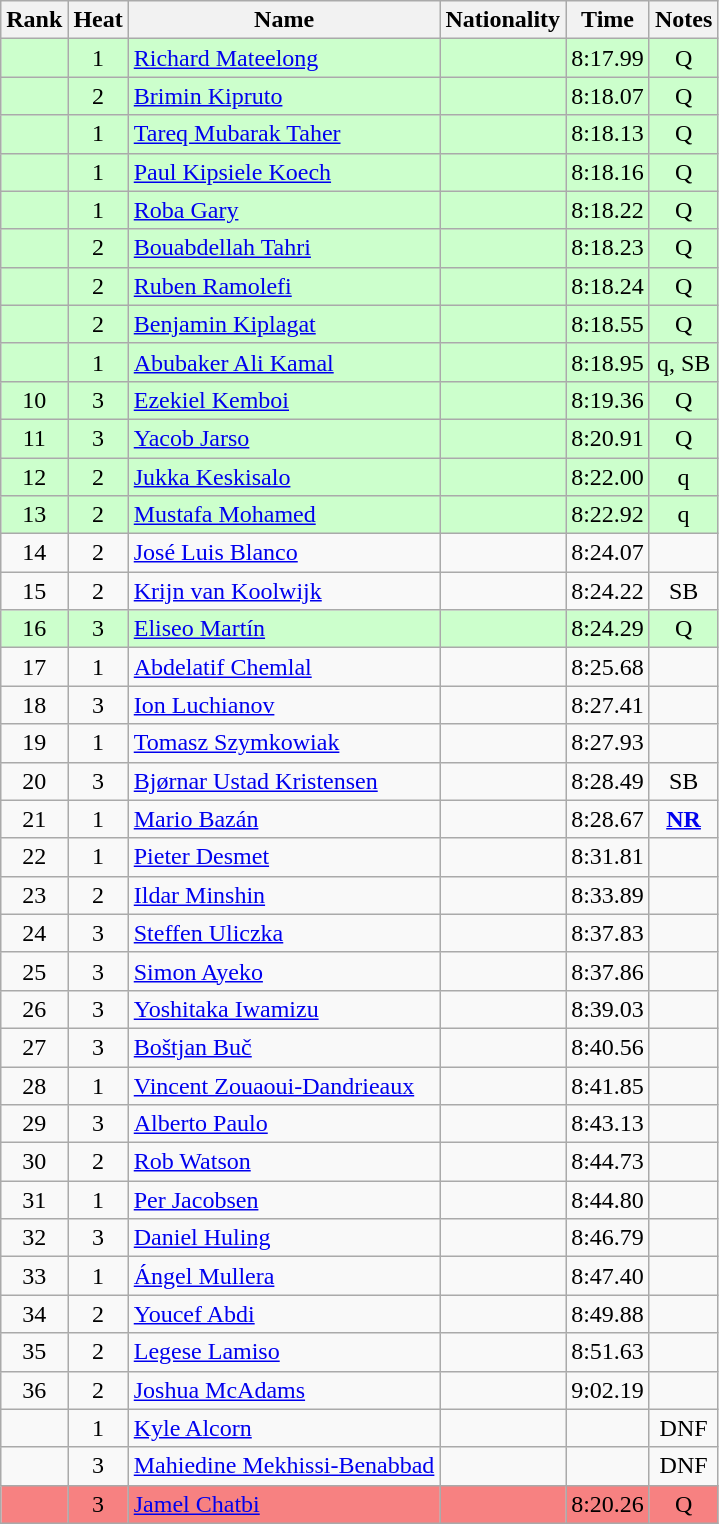<table class="wikitable sortable" style="text-align:center">
<tr>
<th>Rank</th>
<th>Heat</th>
<th>Name</th>
<th>Nationality</th>
<th>Time</th>
<th>Notes</th>
</tr>
<tr bgcolor=ccffcc>
<td></td>
<td>1</td>
<td align=left><a href='#'>Richard Mateelong</a></td>
<td align=left></td>
<td>8:17.99</td>
<td>Q</td>
</tr>
<tr bgcolor=ccffcc>
<td></td>
<td>2</td>
<td align=left><a href='#'>Brimin Kipruto</a></td>
<td align=left></td>
<td>8:18.07</td>
<td>Q</td>
</tr>
<tr bgcolor=ccffcc>
<td></td>
<td>1</td>
<td align=left><a href='#'>Tareq Mubarak Taher</a></td>
<td align=left></td>
<td>8:18.13</td>
<td>Q</td>
</tr>
<tr bgcolor=ccffcc>
<td></td>
<td>1</td>
<td align=left><a href='#'>Paul Kipsiele Koech</a></td>
<td align=left></td>
<td>8:18.16</td>
<td>Q</td>
</tr>
<tr bgcolor=ccffcc>
<td></td>
<td>1</td>
<td align=left><a href='#'>Roba Gary</a></td>
<td align=left></td>
<td>8:18.22</td>
<td>Q</td>
</tr>
<tr bgcolor=ccffcc>
<td></td>
<td>2</td>
<td align=left><a href='#'>Bouabdellah Tahri</a></td>
<td align=left></td>
<td>8:18.23</td>
<td>Q</td>
</tr>
<tr bgcolor=ccffcc>
<td></td>
<td>2</td>
<td align=left><a href='#'>Ruben Ramolefi</a></td>
<td align=left></td>
<td>8:18.24</td>
<td>Q</td>
</tr>
<tr bgcolor=ccffcc>
<td></td>
<td>2</td>
<td align=left><a href='#'>Benjamin Kiplagat</a></td>
<td align=left></td>
<td>8:18.55</td>
<td>Q</td>
</tr>
<tr bgcolor=ccffcc>
<td></td>
<td>1</td>
<td align=left><a href='#'>Abubaker Ali Kamal</a></td>
<td align=left></td>
<td>8:18.95</td>
<td>q, SB</td>
</tr>
<tr bgcolor=ccffcc>
<td>10</td>
<td>3</td>
<td align=left><a href='#'>Ezekiel Kemboi</a></td>
<td align=left></td>
<td>8:19.36</td>
<td>Q</td>
</tr>
<tr bgcolor=ccffcc>
<td>11</td>
<td>3</td>
<td align=left><a href='#'>Yacob Jarso</a></td>
<td align=left></td>
<td>8:20.91</td>
<td>Q</td>
</tr>
<tr bgcolor=ccffcc>
<td>12</td>
<td>2</td>
<td align=left><a href='#'>Jukka Keskisalo</a></td>
<td align=left></td>
<td>8:22.00</td>
<td>q</td>
</tr>
<tr bgcolor=ccffcc>
<td>13</td>
<td>2</td>
<td align=left><a href='#'>Mustafa Mohamed</a></td>
<td align=left></td>
<td>8:22.92</td>
<td>q</td>
</tr>
<tr>
<td>14</td>
<td>2</td>
<td align=left><a href='#'>José Luis Blanco</a></td>
<td align=left></td>
<td>8:24.07</td>
<td></td>
</tr>
<tr>
<td>15</td>
<td>2</td>
<td align=left><a href='#'>Krijn van Koolwijk</a></td>
<td align=left></td>
<td>8:24.22</td>
<td>SB</td>
</tr>
<tr bgcolor=ccffcc>
<td>16</td>
<td>3</td>
<td align=left><a href='#'>Eliseo Martín</a></td>
<td align=left></td>
<td>8:24.29</td>
<td>Q</td>
</tr>
<tr>
<td>17</td>
<td>1</td>
<td align=left><a href='#'>Abdelatif Chemlal</a></td>
<td align=left></td>
<td>8:25.68</td>
<td></td>
</tr>
<tr>
<td>18</td>
<td>3</td>
<td align=left><a href='#'>Ion Luchianov</a></td>
<td align=left></td>
<td>8:27.41</td>
<td></td>
</tr>
<tr>
<td>19</td>
<td>1</td>
<td align=left><a href='#'>Tomasz Szymkowiak</a></td>
<td align=left></td>
<td>8:27.93</td>
<td></td>
</tr>
<tr>
<td>20</td>
<td>3</td>
<td align=left><a href='#'>Bjørnar Ustad Kristensen</a></td>
<td align=left></td>
<td>8:28.49</td>
<td>SB</td>
</tr>
<tr>
<td>21</td>
<td>1</td>
<td align=left><a href='#'>Mario Bazán</a></td>
<td align=left></td>
<td>8:28.67</td>
<td><strong><a href='#'>NR</a></strong></td>
</tr>
<tr>
<td>22</td>
<td>1</td>
<td align=left><a href='#'>Pieter Desmet</a></td>
<td align=left></td>
<td>8:31.81</td>
<td></td>
</tr>
<tr>
<td>23</td>
<td>2</td>
<td align=left><a href='#'>Ildar Minshin</a></td>
<td align=left></td>
<td>8:33.89</td>
<td></td>
</tr>
<tr>
<td>24</td>
<td>3</td>
<td align=left><a href='#'>Steffen Uliczka</a></td>
<td align=left></td>
<td>8:37.83</td>
<td></td>
</tr>
<tr>
<td>25</td>
<td>3</td>
<td align=left><a href='#'>Simon Ayeko</a></td>
<td align=left></td>
<td>8:37.86</td>
<td></td>
</tr>
<tr>
<td>26</td>
<td>3</td>
<td align=left><a href='#'>Yoshitaka Iwamizu</a></td>
<td align=left></td>
<td>8:39.03</td>
<td></td>
</tr>
<tr>
<td>27</td>
<td>3</td>
<td align=left><a href='#'>Boštjan Buč</a></td>
<td align=left></td>
<td>8:40.56</td>
<td></td>
</tr>
<tr>
<td>28</td>
<td>1</td>
<td align=left><a href='#'>Vincent Zouaoui-Dandrieaux</a></td>
<td align=left></td>
<td>8:41.85</td>
<td></td>
</tr>
<tr>
<td>29</td>
<td>3</td>
<td align=left><a href='#'>Alberto Paulo</a></td>
<td align=left></td>
<td>8:43.13</td>
<td></td>
</tr>
<tr>
<td>30</td>
<td>2</td>
<td align=left><a href='#'>Rob Watson</a></td>
<td align=left></td>
<td>8:44.73</td>
<td></td>
</tr>
<tr>
<td>31</td>
<td>1</td>
<td align=left><a href='#'>Per Jacobsen</a></td>
<td align=left></td>
<td>8:44.80</td>
<td></td>
</tr>
<tr>
<td>32</td>
<td>3</td>
<td align=left><a href='#'>Daniel Huling</a></td>
<td align=left></td>
<td>8:46.79</td>
<td></td>
</tr>
<tr>
<td>33</td>
<td>1</td>
<td align=left><a href='#'>Ángel Mullera</a></td>
<td align=left></td>
<td>8:47.40</td>
<td></td>
</tr>
<tr>
<td>34</td>
<td>2</td>
<td align=left><a href='#'>Youcef Abdi</a></td>
<td align=left></td>
<td>8:49.88</td>
<td></td>
</tr>
<tr>
<td>35</td>
<td>2</td>
<td align=left><a href='#'>Legese Lamiso</a></td>
<td align=left></td>
<td>8:51.63</td>
<td></td>
</tr>
<tr>
<td>36</td>
<td>2</td>
<td align=left><a href='#'>Joshua McAdams</a></td>
<td align=left></td>
<td>9:02.19</td>
<td></td>
</tr>
<tr>
<td></td>
<td>1</td>
<td align=left><a href='#'>Kyle Alcorn</a></td>
<td align=left></td>
<td></td>
<td>DNF</td>
</tr>
<tr>
<td></td>
<td>3</td>
<td align=left><a href='#'>Mahiedine Mekhissi-Benabbad</a></td>
<td align=left></td>
<td></td>
<td>DNF</td>
</tr>
<tr bgcolor=#F78181>
<td></td>
<td>3</td>
<td align=left><a href='#'>Jamel Chatbi</a></td>
<td align=left></td>
<td>8:20.26</td>
<td>Q</td>
</tr>
</table>
